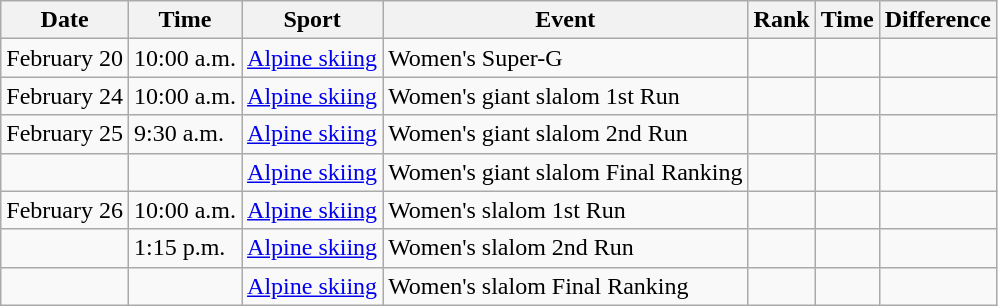<table class="wikitable">
<tr>
<th>Date</th>
<th>Time</th>
<th>Sport</th>
<th>Event</th>
<th>Rank</th>
<th>Time</th>
<th>Difference</th>
</tr>
<tr>
<td>February 20</td>
<td>10:00 a.m.</td>
<td><a href='#'>Alpine skiing</a></td>
<td>Women's Super-G</td>
<td></td>
<td></td>
<td></td>
</tr>
<tr>
<td>February 24</td>
<td>10:00 a.m.</td>
<td><a href='#'>Alpine skiing</a></td>
<td>Women's giant slalom 1st Run</td>
<td></td>
<td></td>
<td></td>
</tr>
<tr>
<td>February 25</td>
<td>9:30 a.m.</td>
<td><a href='#'>Alpine skiing</a></td>
<td>Women's giant slalom 2nd Run</td>
<td></td>
<td></td>
<td></td>
</tr>
<tr>
<td></td>
<td></td>
<td><a href='#'>Alpine skiing</a></td>
<td>Women's giant slalom Final Ranking</td>
<td></td>
<td></td>
<td></td>
</tr>
<tr>
<td>February 26</td>
<td>10:00 a.m.</td>
<td><a href='#'>Alpine skiing</a></td>
<td>Women's slalom 1st Run</td>
<td></td>
<td></td>
<td></td>
</tr>
<tr>
<td></td>
<td>1:15 p.m.</td>
<td><a href='#'>Alpine skiing</a></td>
<td>Women's slalom 2nd Run</td>
<td></td>
<td></td>
<td></td>
</tr>
<tr>
<td></td>
<td></td>
<td><a href='#'>Alpine skiing</a></td>
<td>Women's slalom Final Ranking</td>
<td></td>
<td></td>
<td></td>
</tr>
</table>
